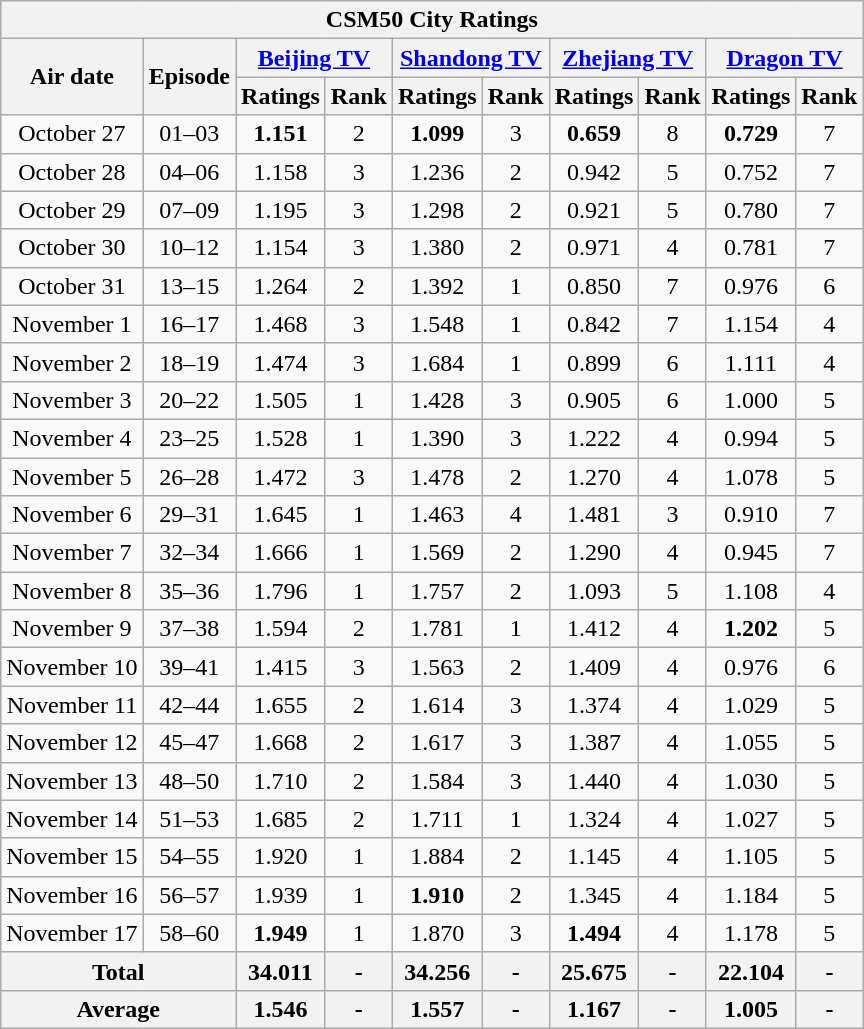<table class="wikitable sortable mw-collapsible jquery-tablesorter" style="text-align:center">
<tr>
<th colspan="10"><strong>CSM50 City Ratings</strong></th>
</tr>
<tr>
<th rowspan="2"><strong>Air date</strong></th>
<th rowspan="2"><strong>Episode</strong></th>
<th colspan="2"><a href='#'><strong>Beijing TV</strong></a></th>
<th colspan="2"><a href='#'><strong>Shandong TV</strong></a></th>
<th colspan="2"><a href='#'><strong>Zhejiang TV</strong></a></th>
<th colspan="2"><a href='#'><strong>Dragon TV</strong></a></th>
</tr>
<tr>
<th><strong>Ratings</strong></th>
<th><strong>Rank</strong></th>
<th><strong>Ratings</strong></th>
<th><strong>Rank</strong></th>
<th><strong>Ratings</strong></th>
<th><strong>Rank</strong></th>
<th><strong>Ratings</strong></th>
<th><strong>Rank</strong></th>
</tr>
<tr>
<td>October 27</td>
<td>01–03</td>
<td><strong><span>1.151</span></strong></td>
<td>2</td>
<td><strong><span>1.099</span></strong></td>
<td>3</td>
<td><strong><span>0.659</span></strong></td>
<td>8</td>
<td><strong><span>0.729</span></strong></td>
<td>7</td>
</tr>
<tr>
<td>October 28</td>
<td>04–06</td>
<td>1.158</td>
<td>3</td>
<td>1.236</td>
<td>2</td>
<td>0.942</td>
<td>5</td>
<td>0.752</td>
<td>7</td>
</tr>
<tr>
<td>October 29</td>
<td>07–09</td>
<td>1.195</td>
<td>3</td>
<td>1.298</td>
<td>2</td>
<td>0.921</td>
<td>5</td>
<td>0.780</td>
<td>7</td>
</tr>
<tr>
<td>October 30</td>
<td>10–12</td>
<td>1.154</td>
<td>3</td>
<td>1.380</td>
<td>2</td>
<td>0.971</td>
<td>4</td>
<td>0.781</td>
<td>7</td>
</tr>
<tr>
<td>October 31</td>
<td>13–15</td>
<td>1.264</td>
<td>2</td>
<td>1.392</td>
<td>1</td>
<td>0.850</td>
<td>7</td>
<td>0.976</td>
<td>6</td>
</tr>
<tr>
<td>November 1</td>
<td>16–17</td>
<td>1.468</td>
<td>3</td>
<td>1.548</td>
<td>1</td>
<td>0.842</td>
<td>7</td>
<td>1.154</td>
<td>4</td>
</tr>
<tr>
<td>November 2</td>
<td>18–19</td>
<td>1.474</td>
<td>3</td>
<td>1.684</td>
<td>1</td>
<td>0.899</td>
<td>6</td>
<td>1.111</td>
<td>4</td>
</tr>
<tr>
<td>November 3</td>
<td>20–22</td>
<td>1.505</td>
<td>1</td>
<td>1.428</td>
<td>3</td>
<td>0.905</td>
<td>6</td>
<td>1.000</td>
<td>5</td>
</tr>
<tr>
<td>November 4</td>
<td>23–25</td>
<td>1.528</td>
<td>1</td>
<td>1.390</td>
<td>3</td>
<td>1.222</td>
<td>4</td>
<td>0.994</td>
<td>5</td>
</tr>
<tr>
<td>November 5</td>
<td>26–28</td>
<td>1.472</td>
<td>3</td>
<td>1.478</td>
<td>2</td>
<td>1.270</td>
<td>4</td>
<td>1.078</td>
<td>5</td>
</tr>
<tr>
<td>November 6</td>
<td>29–31</td>
<td>1.645</td>
<td>1</td>
<td>1.463</td>
<td>4</td>
<td>1.481</td>
<td>3</td>
<td>0.910</td>
<td>7</td>
</tr>
<tr>
<td>November 7</td>
<td>32–34</td>
<td>1.666</td>
<td>1</td>
<td>1.569</td>
<td>2</td>
<td>1.290</td>
<td>4</td>
<td>0.945</td>
<td>7</td>
</tr>
<tr>
<td>November 8</td>
<td>35–36</td>
<td>1.796</td>
<td>1</td>
<td>1.757</td>
<td>2</td>
<td>1.093</td>
<td>5</td>
<td>1.108</td>
<td>4</td>
</tr>
<tr>
<td>November 9</td>
<td>37–38</td>
<td>1.594</td>
<td>2</td>
<td>1.781</td>
<td>1</td>
<td>1.412</td>
<td>4</td>
<td><strong><span>1.202</span></strong></td>
<td>5</td>
</tr>
<tr>
<td>November 10</td>
<td>39–41</td>
<td>1.415</td>
<td>3</td>
<td>1.563</td>
<td>2</td>
<td>1.409</td>
<td>4</td>
<td>0.976</td>
<td>6</td>
</tr>
<tr>
<td>November 11</td>
<td>42–44</td>
<td>1.655</td>
<td>2</td>
<td>1.614</td>
<td>3</td>
<td>1.374</td>
<td>4</td>
<td>1.029</td>
<td>5</td>
</tr>
<tr>
<td>November 12</td>
<td>45–47</td>
<td>1.668</td>
<td>2</td>
<td>1.617</td>
<td>3</td>
<td>1.387</td>
<td>4</td>
<td>1.055</td>
<td>5</td>
</tr>
<tr>
<td>November 13</td>
<td>48–50</td>
<td>1.710</td>
<td>2</td>
<td>1.584</td>
<td>3</td>
<td>1.440</td>
<td>4</td>
<td>1.030</td>
<td>5</td>
</tr>
<tr>
<td>November 14</td>
<td>51–53</td>
<td>1.685</td>
<td>2</td>
<td>1.711</td>
<td>1</td>
<td>1.324</td>
<td>4</td>
<td>1.027</td>
<td>5</td>
</tr>
<tr>
<td>November 15</td>
<td>54–55</td>
<td>1.920</td>
<td>1</td>
<td>1.884</td>
<td>2</td>
<td>1.145</td>
<td>4</td>
<td>1.105</td>
<td>5</td>
</tr>
<tr>
<td>November 16</td>
<td>56–57</td>
<td>1.939</td>
<td>1</td>
<td><strong><span>1.910</span></strong></td>
<td>2</td>
<td>1.345</td>
<td>4</td>
<td>1.184</td>
<td>5</td>
</tr>
<tr>
<td>November 17</td>
<td>58–60</td>
<td><strong><span>1.949</span></strong></td>
<td>1</td>
<td>1.870</td>
<td>3</td>
<td><strong><span>1.494</span></strong></td>
<td>4</td>
<td>1.178</td>
<td>5</td>
</tr>
<tr>
<th colspan="2" rowspan="1"><strong>Total</strong></th>
<th><strong>34.011</strong></th>
<th><strong>-</strong></th>
<th><strong>34.256</strong></th>
<th><strong>-</strong></th>
<th><strong>25.675</strong></th>
<th><strong>-</strong></th>
<th><strong>22.104</strong></th>
<th><strong>-</strong></th>
</tr>
<tr>
<th colspan="2" rowspan="1"><strong>Average</strong></th>
<th><strong>1.546</strong></th>
<th><strong>-</strong></th>
<th><strong>1.557</strong></th>
<th><strong>-</strong></th>
<th><strong>1.167</strong></th>
<th><strong>-</strong></th>
<th><strong>1.005</strong></th>
<th><strong>-</strong></th>
</tr>
</table>
